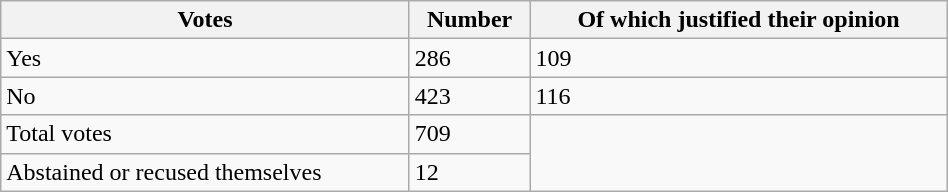<table class="wikitable" style="text-align:left; width:50%;">
<tr>
<th>Votes</th>
<th>Number</th>
<th>Of which justified their opinion</th>
</tr>
<tr>
<td>Yes</td>
<td>286</td>
<td>109</td>
</tr>
<tr>
<td>No</td>
<td>423</td>
<td>116</td>
</tr>
<tr>
<td>Total votes</td>
<td>709</td>
</tr>
<tr>
<td>Abstained or recused themselves</td>
<td>12</td>
</tr>
</table>
